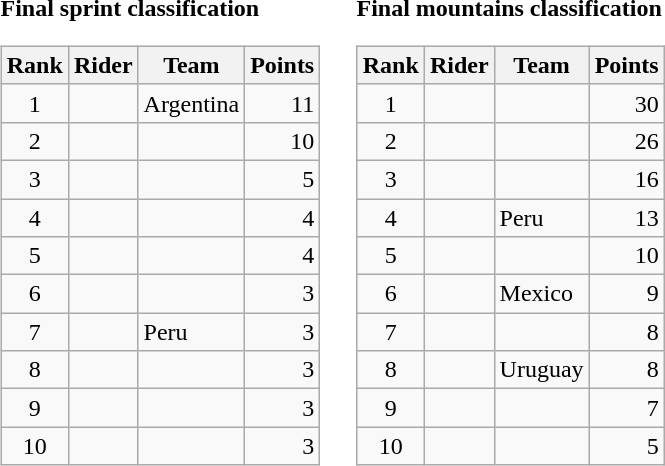<table>
<tr>
<td><strong>Final sprint classification</strong><br><table class="wikitable">
<tr>
<th scope="col">Rank</th>
<th scope="col">Rider</th>
<th scope="col">Team</th>
<th scope="col">Points</th>
</tr>
<tr>
<td style="text-align:center;">1</td>
<td> </td>
<td>Argentina</td>
<td style="text-align:right;">11</td>
</tr>
<tr>
<td style="text-align:center;">2</td>
<td></td>
<td></td>
<td style="text-align:right;">10</td>
</tr>
<tr>
<td style="text-align:center;">3</td>
<td></td>
<td></td>
<td style="text-align:right;">5</td>
</tr>
<tr>
<td style="text-align:center;">4</td>
<td></td>
<td></td>
<td style="text-align:right;">4</td>
</tr>
<tr>
<td style="text-align:center;">5</td>
<td></td>
<td></td>
<td style="text-align:right;">4</td>
</tr>
<tr>
<td style="text-align:center;">6</td>
<td></td>
<td></td>
<td style="text-align:right;">3</td>
</tr>
<tr>
<td style="text-align:center;">7</td>
<td></td>
<td>Peru</td>
<td style="text-align:right;">3</td>
</tr>
<tr>
<td style="text-align:center;">8</td>
<td></td>
<td></td>
<td style="text-align:right;">3</td>
</tr>
<tr>
<td style="text-align:center;">9</td>
<td></td>
<td></td>
<td style="text-align:right;">3</td>
</tr>
<tr>
<td style="text-align:center;">10</td>
<td></td>
<td></td>
<td style="text-align:right;">3</td>
</tr>
</table>
</td>
<td></td>
<td><strong>Final mountains classification</strong><br><table class="wikitable">
<tr>
<th scope="col">Rank</th>
<th scope="col">Rider</th>
<th scope="col">Team</th>
<th scope="col">Points</th>
</tr>
<tr>
<td style="text-align:center;">1</td>
<td> </td>
<td></td>
<td style="text-align:right;">30</td>
</tr>
<tr>
<td style="text-align:center;">2</td>
<td></td>
<td></td>
<td style="text-align:right;">26</td>
</tr>
<tr>
<td style="text-align:center;">3</td>
<td></td>
<td></td>
<td style="text-align:right;">16</td>
</tr>
<tr>
<td style="text-align:center;">4</td>
<td></td>
<td>Peru</td>
<td style="text-align:right;">13</td>
</tr>
<tr>
<td style="text-align:center;">5</td>
<td></td>
<td></td>
<td style="text-align:right;">10</td>
</tr>
<tr>
<td style="text-align:center;">6</td>
<td></td>
<td>Mexico</td>
<td style="text-align:right;">9</td>
</tr>
<tr>
<td style="text-align:center;">7</td>
<td></td>
<td></td>
<td style="text-align:right;">8</td>
</tr>
<tr>
<td style="text-align:center;">8</td>
<td></td>
<td>Uruguay</td>
<td style="text-align:right;">8</td>
</tr>
<tr>
<td style="text-align:center;">9</td>
<td></td>
<td></td>
<td style="text-align:right;">7</td>
</tr>
<tr>
<td style="text-align:center;">10</td>
<td></td>
<td></td>
<td style="text-align:right;">5</td>
</tr>
</table>
</td>
</tr>
</table>
